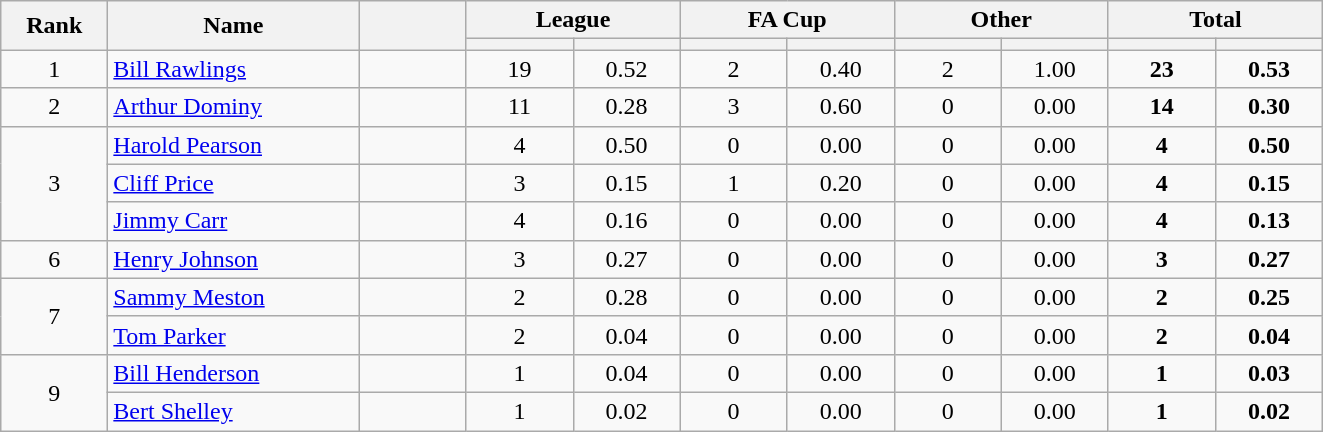<table class="wikitable plainrowheaders" style="text-align:center;">
<tr>
<th scope="col" rowspan="2" style="width:4em;">Rank</th>
<th scope="col" rowspan="2" style="width:10em;">Name</th>
<th scope="col" rowspan="2" style="width:4em;"></th>
<th scope="col" colspan="2">League</th>
<th scope="col" colspan="2">FA Cup</th>
<th scope="col" colspan="2">Other</th>
<th scope="col" colspan="2">Total</th>
</tr>
<tr>
<th scope="col" style="width:4em;"></th>
<th scope="col" style="width:4em;"></th>
<th scope="col" style="width:4em;"></th>
<th scope="col" style="width:4em;"></th>
<th scope="col" style="width:4em;"></th>
<th scope="col" style="width:4em;"></th>
<th scope="col" style="width:4em;"></th>
<th scope="col" style="width:4em;"></th>
</tr>
<tr>
<td>1</td>
<td align="left"><a href='#'>Bill Rawlings</a></td>
<td></td>
<td>19</td>
<td>0.52</td>
<td>2</td>
<td>0.40</td>
<td>2</td>
<td>1.00</td>
<td><strong>23</strong></td>
<td><strong>0.53</strong></td>
</tr>
<tr>
<td>2</td>
<td align="left"><a href='#'>Arthur Dominy</a></td>
<td></td>
<td>11</td>
<td>0.28</td>
<td>3</td>
<td>0.60</td>
<td>0</td>
<td>0.00</td>
<td><strong>14</strong></td>
<td><strong>0.30</strong></td>
</tr>
<tr>
<td rowspan="3">3</td>
<td align="left"><a href='#'>Harold Pearson</a></td>
<td></td>
<td>4</td>
<td>0.50</td>
<td>0</td>
<td>0.00</td>
<td>0</td>
<td>0.00</td>
<td><strong>4</strong></td>
<td><strong>0.50</strong></td>
</tr>
<tr>
<td align="left"><a href='#'>Cliff Price</a></td>
<td></td>
<td>3</td>
<td>0.15</td>
<td>1</td>
<td>0.20</td>
<td>0</td>
<td>0.00</td>
<td><strong>4</strong></td>
<td><strong>0.15</strong></td>
</tr>
<tr>
<td align="left"><a href='#'>Jimmy Carr</a></td>
<td></td>
<td>4</td>
<td>0.16</td>
<td>0</td>
<td>0.00</td>
<td>0</td>
<td>0.00</td>
<td><strong>4</strong></td>
<td><strong>0.13</strong></td>
</tr>
<tr>
<td>6</td>
<td align="left"><a href='#'>Henry Johnson</a></td>
<td></td>
<td>3</td>
<td>0.27</td>
<td>0</td>
<td>0.00</td>
<td>0</td>
<td>0.00</td>
<td><strong>3</strong></td>
<td><strong>0.27</strong></td>
</tr>
<tr>
<td rowspan="2">7</td>
<td align="left"><a href='#'>Sammy Meston</a></td>
<td></td>
<td>2</td>
<td>0.28</td>
<td>0</td>
<td>0.00</td>
<td>0</td>
<td>0.00</td>
<td><strong>2</strong></td>
<td><strong>0.25</strong></td>
</tr>
<tr>
<td align="left"><a href='#'>Tom Parker</a></td>
<td></td>
<td>2</td>
<td>0.04</td>
<td>0</td>
<td>0.00</td>
<td>0</td>
<td>0.00</td>
<td><strong>2</strong></td>
<td><strong>0.04</strong></td>
</tr>
<tr>
<td rowspan="2">9</td>
<td align="left"><a href='#'>Bill Henderson</a></td>
<td></td>
<td>1</td>
<td>0.04</td>
<td>0</td>
<td>0.00</td>
<td>0</td>
<td>0.00</td>
<td><strong>1</strong></td>
<td><strong>0.03</strong></td>
</tr>
<tr>
<td align="left"><a href='#'>Bert Shelley</a></td>
<td></td>
<td>1</td>
<td>0.02</td>
<td>0</td>
<td>0.00</td>
<td>0</td>
<td>0.00</td>
<td><strong>1</strong></td>
<td><strong>0.02</strong></td>
</tr>
</table>
